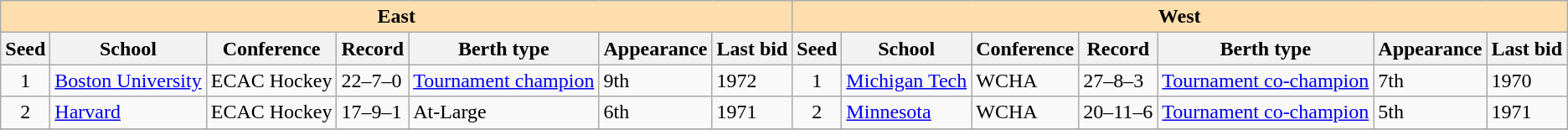<table class="wikitable">
<tr>
<th colspan="7" style="background:#ffdead;">East</th>
<th colspan="7" style="background:#ffdead;">West</th>
</tr>
<tr>
<th>Seed</th>
<th>School</th>
<th>Conference</th>
<th>Record</th>
<th>Berth type</th>
<th>Appearance</th>
<th>Last bid</th>
<th>Seed</th>
<th>School</th>
<th>Conference</th>
<th>Record</th>
<th>Berth type</th>
<th>Appearance</th>
<th>Last bid</th>
</tr>
<tr>
<td align=center>1</td>
<td><a href='#'>Boston University</a></td>
<td>ECAC Hockey</td>
<td>22–7–0</td>
<td><a href='#'>Tournament champion</a></td>
<td>9th</td>
<td>1972</td>
<td align=center>1</td>
<td><a href='#'>Michigan Tech</a></td>
<td>WCHA</td>
<td>27–8–3</td>
<td><a href='#'>Tournament co-champion</a></td>
<td>7th</td>
<td>1970</td>
</tr>
<tr>
<td align=center>2</td>
<td><a href='#'>Harvard</a></td>
<td>ECAC Hockey</td>
<td>17–9–1</td>
<td>At-Large</td>
<td>6th</td>
<td>1971</td>
<td align=center>2</td>
<td><a href='#'>Minnesota</a></td>
<td>WCHA</td>
<td>20–11–6</td>
<td><a href='#'>Tournament co-champion</a></td>
<td>5th</td>
<td>1971</td>
</tr>
<tr>
</tr>
</table>
